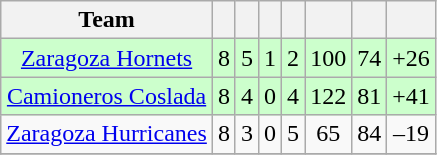<table class="wikitable sortable" style="text-align: center;">
<tr>
<th>Team</th>
<th></th>
<th></th>
<th></th>
<th></th>
<th></th>
<th></th>
<th></th>
</tr>
<tr bgcolor=ccffcc>
<td><a href='#'>Zaragoza Hornets</a></td>
<td>8</td>
<td>5</td>
<td>1</td>
<td>2</td>
<td>100</td>
<td>74</td>
<td>+26</td>
</tr>
<tr bgcolor=ccffcc>
<td><a href='#'>Camioneros Coslada</a></td>
<td>8</td>
<td>4</td>
<td>0</td>
<td>4</td>
<td>122</td>
<td>81</td>
<td>+41</td>
</tr>
<tr>
<td><a href='#'>Zaragoza Hurricanes</a></td>
<td>8</td>
<td>3</td>
<td>0</td>
<td>5</td>
<td>65</td>
<td>84</td>
<td>–19</td>
</tr>
<tr>
</tr>
</table>
